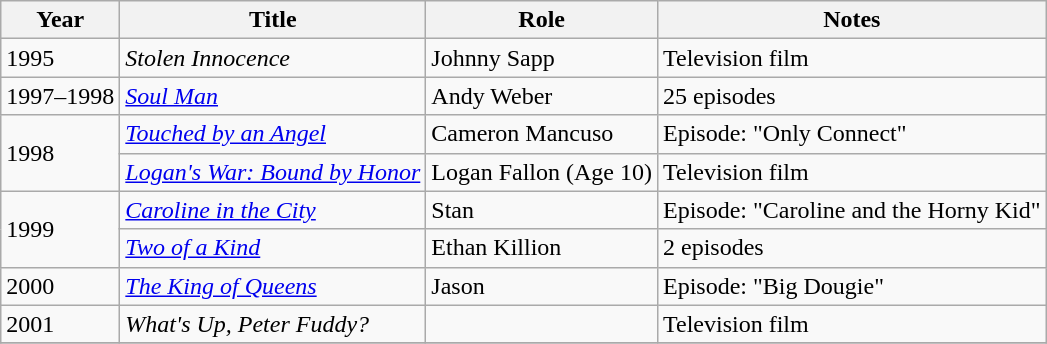<table class="wikitable sortable">
<tr>
<th>Year</th>
<th>Title</th>
<th>Role</th>
<th>Notes</th>
</tr>
<tr>
<td>1995</td>
<td><em>Stolen Innocence</em></td>
<td>Johnny Sapp</td>
<td>Television film</td>
</tr>
<tr>
<td>1997–1998</td>
<td><em><a href='#'>Soul Man</a></em></td>
<td>Andy Weber</td>
<td>25 episodes</td>
</tr>
<tr>
<td rowspan=2>1998</td>
<td><em><a href='#'>Touched by an Angel</a></em></td>
<td>Cameron Mancuso</td>
<td>Episode: "Only Connect"</td>
</tr>
<tr>
<td><em><a href='#'>Logan's War: Bound by Honor</a></em></td>
<td>Logan Fallon (Age 10)</td>
<td>Television film</td>
</tr>
<tr>
<td rowspan=2>1999</td>
<td><em><a href='#'>Caroline in the City</a></em></td>
<td>Stan</td>
<td>Episode: "Caroline and the Horny Kid"</td>
</tr>
<tr>
<td><em><a href='#'>Two of a Kind</a></em></td>
<td>Ethan Killion</td>
<td>2 episodes</td>
</tr>
<tr>
<td>2000</td>
<td><em><a href='#'>The King of Queens</a></em></td>
<td>Jason</td>
<td>Episode: "Big Dougie"</td>
</tr>
<tr>
<td>2001</td>
<td><em>What's Up, Peter Fuddy?</em></td>
<td></td>
<td>Television film</td>
</tr>
<tr>
</tr>
</table>
